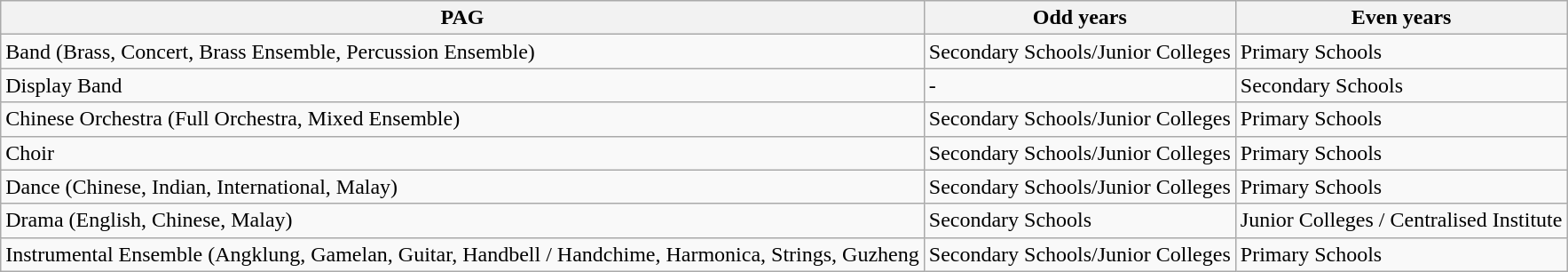<table class="wikitable sortable">
<tr>
<th>PAG</th>
<th>Odd years</th>
<th>Even years</th>
</tr>
<tr>
<td>Band (Brass, Concert, Brass Ensemble, Percussion Ensemble)</td>
<td>Secondary Schools/Junior Colleges</td>
<td>Primary Schools</td>
</tr>
<tr>
<td>Display Band</td>
<td>-</td>
<td>Secondary Schools</td>
</tr>
<tr>
<td>Chinese Orchestra (Full Orchestra, Mixed Ensemble)</td>
<td>Secondary Schools/Junior Colleges</td>
<td>Primary Schools</td>
</tr>
<tr>
<td>Choir</td>
<td>Secondary Schools/Junior Colleges</td>
<td>Primary Schools</td>
</tr>
<tr>
<td>Dance (Chinese, Indian, International, Malay)</td>
<td>Secondary Schools/Junior Colleges</td>
<td>Primary Schools</td>
</tr>
<tr>
<td>Drama (English, Chinese, Malay)</td>
<td>Secondary Schools</td>
<td>Junior Colleges / Centralised Institute</td>
</tr>
<tr>
<td>Instrumental Ensemble (Angklung, Gamelan, Guitar, Handbell / Handchime, Harmonica, Strings, Guzheng</td>
<td>Secondary Schools/Junior Colleges</td>
<td>Primary Schools</td>
</tr>
</table>
